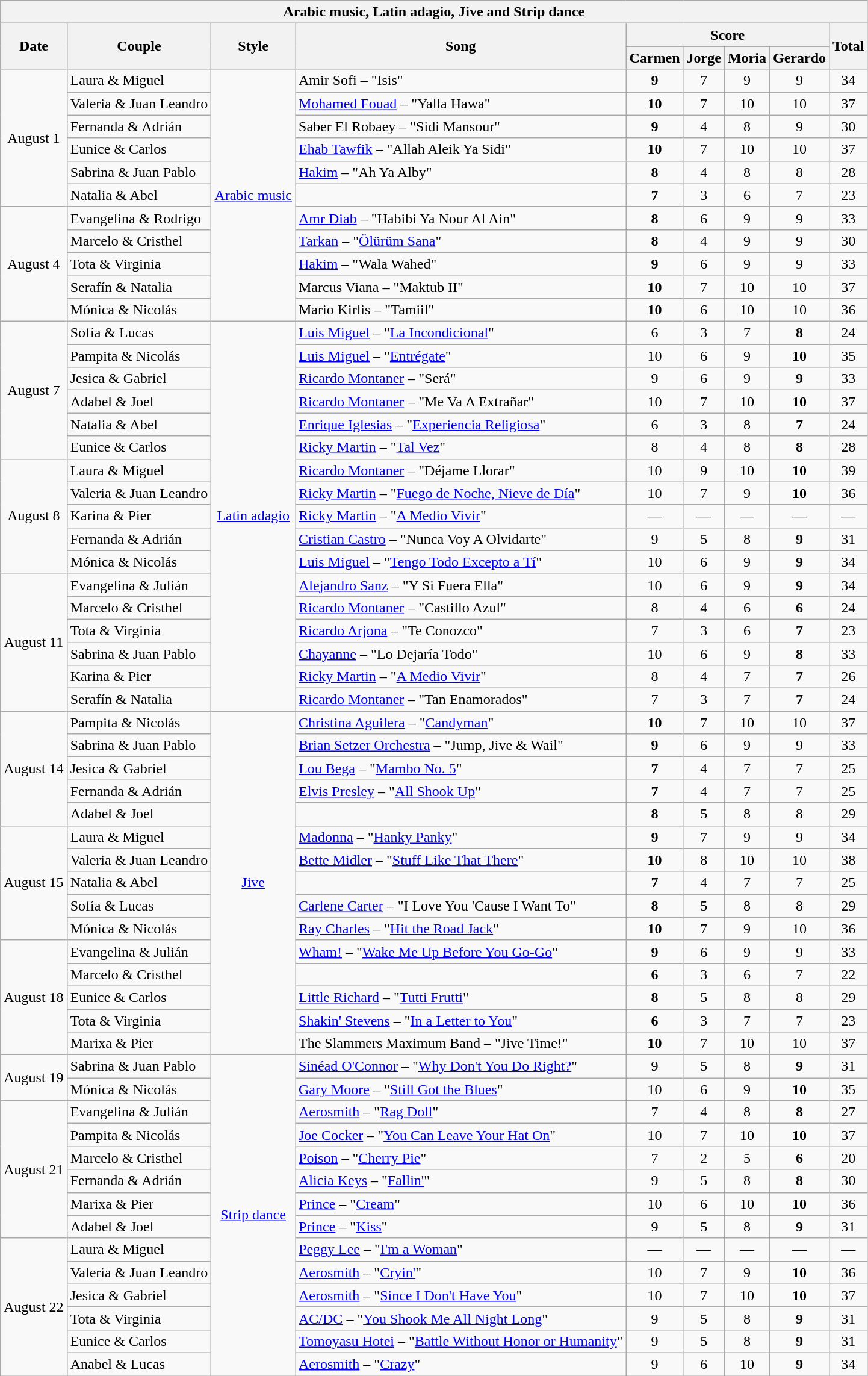<table class="wikitable collapsible collapsed" style="text-align:center">
<tr>
<th colspan=10>Arabic music, Latin adagio, Jive and Strip dance</th>
</tr>
<tr>
<th rowspan=2>Date</th>
<th rowspan=2>Couple</th>
<th rowspan=2>Style</th>
<th rowspan=2>Song</th>
<th colspan=4>Score</th>
<th rowspan=2>Total</th>
</tr>
<tr>
<th>Carmen</th>
<th>Jorge</th>
<th>Moria</th>
<th>Gerardo</th>
</tr>
<tr>
<td rowspan=6>August 1</td>
<td style="text-align:left">Laura & Miguel</td>
<td rowspan=11><a href='#'>Arabic music</a></td>
<td style="text-align:left">Amir Sofi – "Isis"</td>
<td><strong>9</strong></td>
<td>7</td>
<td>9</td>
<td>9</td>
<td>34</td>
</tr>
<tr>
<td style="text-align:left">Valeria & Juan Leandro</td>
<td style="text-align:left"><a href='#'>Mohamed Fouad</a> – "Yalla Hawa"</td>
<td><strong>10</strong></td>
<td>7</td>
<td>10</td>
<td>10</td>
<td>37</td>
</tr>
<tr>
<td style="text-align:left">Fernanda & Adrián</td>
<td style="text-align:left">Saber El Robaey – "Sidi Mansour"</td>
<td><strong>9</strong></td>
<td>4</td>
<td>8</td>
<td>9</td>
<td>30</td>
</tr>
<tr>
<td style="text-align:left">Eunice & Carlos</td>
<td style="text-align:left"><a href='#'>Ehab Tawfik</a> – "Allah Aleik Ya Sidi"</td>
<td><strong>10</strong></td>
<td>7</td>
<td>10</td>
<td>10</td>
<td>37</td>
</tr>
<tr>
<td style="text-align:left">Sabrina & Juan Pablo</td>
<td style="text-align:left"><a href='#'>Hakim</a> – "Ah Ya Alby"</td>
<td><strong>8</strong></td>
<td>4</td>
<td>8</td>
<td>8</td>
<td>28</td>
</tr>
<tr>
<td style="text-align:left">Natalia & Abel</td>
<td style="text-align:left"></td>
<td><strong>7</strong></td>
<td>3</td>
<td>6</td>
<td>7</td>
<td>23</td>
</tr>
<tr>
<td rowspan=5>August 4</td>
<td style="text-align:left">Evangelina & Rodrigo</td>
<td style="text-align:left"><a href='#'>Amr Diab</a> – "Habibi Ya Nour Al Ain"</td>
<td><strong>8</strong></td>
<td>6</td>
<td>9</td>
<td>9</td>
<td>33</td>
</tr>
<tr>
<td style="text-align:left">Marcelo & Cristhel</td>
<td style="text-align:left"><a href='#'>Tarkan</a> – "<a href='#'>Ölürüm Sana</a>"</td>
<td><strong>8</strong></td>
<td>4</td>
<td>9</td>
<td>9</td>
<td>30</td>
</tr>
<tr>
<td style="text-align:left">Tota & Virginia</td>
<td style="text-align:left"><a href='#'>Hakim</a> – "Wala Wahed"</td>
<td><strong>9</strong></td>
<td>6</td>
<td>9</td>
<td>9</td>
<td>33</td>
</tr>
<tr>
<td style="text-align:left">Serafín & Natalia</td>
<td style="text-align:left">Marcus Viana – "Maktub II"</td>
<td><strong>10</strong></td>
<td>7</td>
<td>10</td>
<td>10</td>
<td>37</td>
</tr>
<tr>
<td style="text-align:left">Mónica & Nicolás</td>
<td style="text-align:left">Mario Kirlis – "Tamiil"</td>
<td><strong>10</strong></td>
<td>6</td>
<td>10</td>
<td>10</td>
<td>36</td>
</tr>
<tr>
<td rowspan=6>August 7</td>
<td style="text-align:left">Sofía & Lucas</td>
<td rowspan=17><a href='#'>Latin adagio</a></td>
<td style="text-align:left"><a href='#'>Luis Miguel</a> – "<a href='#'>La Incondicional</a>"</td>
<td>6</td>
<td>3</td>
<td>7</td>
<td><strong>8</strong></td>
<td>24</td>
</tr>
<tr>
<td style="text-align:left">Pampita & Nicolás</td>
<td style="text-align:left"><a href='#'>Luis Miguel</a> – "<a href='#'>Entrégate</a>"</td>
<td>10</td>
<td>6</td>
<td>9</td>
<td><strong>10</strong></td>
<td>35</td>
</tr>
<tr>
<td style="text-align:left">Jesica & Gabriel</td>
<td style="text-align:left"><a href='#'>Ricardo Montaner</a> – "Será"</td>
<td>9</td>
<td>6</td>
<td>9</td>
<td><strong>9</strong></td>
<td>33</td>
</tr>
<tr>
<td style="text-align:left">Adabel & Joel</td>
<td style="text-align:left"><a href='#'>Ricardo Montaner</a> – "Me Va A Extrañar"</td>
<td>10</td>
<td>7</td>
<td>10</td>
<td><strong>10</strong></td>
<td>37</td>
</tr>
<tr>
<td style="text-align:left">Natalia & Abel</td>
<td style="text-align:left"><a href='#'>Enrique Iglesias</a> – "<a href='#'>Experiencia Religiosa</a>"</td>
<td>6</td>
<td>3</td>
<td>8</td>
<td><strong>7</strong></td>
<td>24</td>
</tr>
<tr>
<td style="text-align:left">Eunice & Carlos</td>
<td style="text-align:left"><a href='#'>Ricky Martin</a> – "<a href='#'>Tal Vez</a>"</td>
<td>8</td>
<td>4</td>
<td>8</td>
<td><strong>8</strong></td>
<td>28</td>
</tr>
<tr>
<td rowspan=5>August 8</td>
<td style="text-align:left">Laura & Miguel</td>
<td style="text-align:left"><a href='#'>Ricardo Montaner</a> – "Déjame Llorar"</td>
<td>10</td>
<td>9</td>
<td>10</td>
<td><strong>10</strong></td>
<td>39</td>
</tr>
<tr>
<td style="text-align:left">Valeria & Juan Leandro</td>
<td style="text-align:left"><a href='#'>Ricky Martin</a> – "<a href='#'>Fuego de Noche, Nieve de Día</a>"</td>
<td>10</td>
<td>7</td>
<td>9</td>
<td><strong>10</strong></td>
<td>36</td>
</tr>
<tr>
<td style="text-align:left">Karina & Pier</td>
<td style="text-align:left"><a href='#'>Ricky Martin</a> – "<a href='#'>A Medio Vivir</a>"</td>
<td>—</td>
<td>—</td>
<td>—</td>
<td>—</td>
<td>—</td>
</tr>
<tr>
<td style="text-align:left">Fernanda & Adrián</td>
<td style="text-align:left"><a href='#'>Cristian Castro</a> – "Nunca Voy A Olvidarte"</td>
<td>9</td>
<td>5</td>
<td>8</td>
<td><strong>9</strong></td>
<td>31</td>
</tr>
<tr>
<td style="text-align:left">Mónica & Nicolás</td>
<td style="text-align:left"><a href='#'>Luis Miguel</a> – "<a href='#'>Tengo Todo Excepto a Tí</a>"</td>
<td>10</td>
<td>6</td>
<td>9</td>
<td><strong>9</strong></td>
<td>34</td>
</tr>
<tr>
<td rowspan=6>August 11</td>
<td style="text-align:left">Evangelina & Julián</td>
<td style="text-align:left"><a href='#'>Alejandro Sanz</a> – "Y Si Fuera Ella"</td>
<td>10</td>
<td>6</td>
<td>9</td>
<td><strong>9</strong></td>
<td>34</td>
</tr>
<tr>
<td style="text-align:left">Marcelo & Cristhel</td>
<td style="text-align:left"><a href='#'>Ricardo Montaner</a> – "Castillo Azul"</td>
<td>8</td>
<td>4</td>
<td>6</td>
<td><strong>6</strong></td>
<td>24</td>
</tr>
<tr>
<td style="text-align:left">Tota & Virginia</td>
<td style="text-align:left"><a href='#'>Ricardo Arjona</a> – "Te Conozco"</td>
<td>7</td>
<td>3</td>
<td>6</td>
<td><strong>7</strong></td>
<td>23</td>
</tr>
<tr>
<td style="text-align:left">Sabrina & Juan Pablo</td>
<td style="text-align:left"><a href='#'>Chayanne</a> – "Lo Dejaría Todo"</td>
<td>10</td>
<td>6</td>
<td>9</td>
<td><strong>8</strong></td>
<td>33</td>
</tr>
<tr>
<td style="text-align:left">Karina & Pier</td>
<td style="text-align:left"><a href='#'>Ricky Martin</a> – "<a href='#'>A Medio Vivir</a>"</td>
<td>8</td>
<td>4</td>
<td>7</td>
<td><strong>7</strong></td>
<td>26</td>
</tr>
<tr>
<td style="text-align:left">Serafín & Natalia</td>
<td style="text-align:left"><a href='#'>Ricardo Montaner</a> – "Tan Enamorados"</td>
<td>7</td>
<td>3</td>
<td>7</td>
<td><strong>7</strong></td>
<td>24</td>
</tr>
<tr>
<td rowspan=5>August 14</td>
<td style="text-align:left">Pampita & Nicolás</td>
<td rowspan=15><a href='#'>Jive</a></td>
<td style="text-align:left"><a href='#'>Christina Aguilera</a> – "<a href='#'>Candyman</a>"</td>
<td><strong>10</strong></td>
<td>7</td>
<td>10</td>
<td>10</td>
<td>37</td>
</tr>
<tr>
<td style="text-align:left">Sabrina & Juan Pablo</td>
<td style="text-align:left"><a href='#'>Brian Setzer Orchestra</a> – "Jump, Jive & Wail"</td>
<td><strong>9</strong></td>
<td>6</td>
<td>9</td>
<td>9</td>
<td>33</td>
</tr>
<tr>
<td style="text-align:left">Jesica & Gabriel</td>
<td style="text-align:left"><a href='#'>Lou Bega</a> – "<a href='#'>Mambo No. 5</a>"</td>
<td><strong>7</strong></td>
<td>4</td>
<td>7</td>
<td>7</td>
<td>25</td>
</tr>
<tr>
<td style="text-align:left">Fernanda & Adrián</td>
<td style="text-align:left"><a href='#'>Elvis Presley</a> – "<a href='#'>All Shook Up</a>"</td>
<td><strong>7</strong></td>
<td>4</td>
<td>7</td>
<td>7</td>
<td>25</td>
</tr>
<tr>
<td style="text-align:left">Adabel & Joel</td>
<td style="text-align:left"></td>
<td><strong>8</strong></td>
<td>5</td>
<td>8</td>
<td>8</td>
<td>29</td>
</tr>
<tr>
<td rowspan=5>August 15</td>
<td style="text-align:left">Laura & Miguel</td>
<td style="text-align:left"><a href='#'>Madonna</a> – "<a href='#'>Hanky Panky</a>"</td>
<td><strong>9</strong></td>
<td>7</td>
<td>9</td>
<td>9</td>
<td>34</td>
</tr>
<tr>
<td style="text-align:left">Valeria & Juan Leandro</td>
<td style="text-align:left"><a href='#'>Bette Midler</a> – "<a href='#'>Stuff Like That There</a>"</td>
<td><strong>10</strong></td>
<td>8</td>
<td>10</td>
<td>10</td>
<td>38</td>
</tr>
<tr>
<td style="text-align:left">Natalia & Abel</td>
<td style="text-align:left"></td>
<td><strong>7</strong></td>
<td>4</td>
<td>7</td>
<td>7</td>
<td>25</td>
</tr>
<tr>
<td style="text-align:left">Sofía & Lucas</td>
<td style="text-align:left"><a href='#'>Carlene Carter</a> – "I Love You 'Cause I Want To"</td>
<td><strong>8</strong></td>
<td>5</td>
<td>8</td>
<td>8</td>
<td>29</td>
</tr>
<tr>
<td style="text-align:left">Mónica & Nicolás</td>
<td style="text-align:left"><a href='#'>Ray Charles</a> – "<a href='#'>Hit the Road Jack</a>"</td>
<td><strong>10</strong></td>
<td>7</td>
<td>9</td>
<td>10</td>
<td>36</td>
</tr>
<tr>
<td rowspan=5>August 18</td>
<td style="text-align:left">Evangelina & Julián</td>
<td style="text-align:left"><a href='#'>Wham!</a> – "<a href='#'>Wake Me Up Before You Go-Go</a>"</td>
<td><strong>9</strong></td>
<td>6</td>
<td>9</td>
<td>9</td>
<td>33</td>
</tr>
<tr>
<td style="text-align:left">Marcelo & Cristhel</td>
<td style="text-align:left"></td>
<td><strong>6</strong></td>
<td>3</td>
<td>6</td>
<td>7</td>
<td>22</td>
</tr>
<tr>
<td style="text-align:left">Eunice & Carlos</td>
<td style="text-align:left"><a href='#'>Little Richard</a> – "<a href='#'>Tutti Frutti</a>"</td>
<td><strong>8</strong></td>
<td>5</td>
<td>8</td>
<td>8</td>
<td>29</td>
</tr>
<tr>
<td style="text-align:left">Tota & Virginia</td>
<td style="text-align:left"><a href='#'>Shakin' Stevens</a> – "<a href='#'>In a Letter to You</a>"</td>
<td><strong>6</strong></td>
<td>3</td>
<td>7</td>
<td>7</td>
<td>23</td>
</tr>
<tr>
<td style="text-align:left">Marixa & Pier</td>
<td style="text-align:left">The Slammers Maximum Band  – "Jive Time!"</td>
<td><strong>10</strong></td>
<td>7</td>
<td>10</td>
<td>10</td>
<td>37</td>
</tr>
<tr>
<td rowspan=2>August 19</td>
<td style="text-align:left">Sabrina & Juan Pablo</td>
<td rowspan=14><a href='#'>Strip dance</a></td>
<td style="text-align:left"><a href='#'>Sinéad O'Connor</a> – "<a href='#'>Why Don't You Do Right?</a>"</td>
<td>9</td>
<td>5</td>
<td>8</td>
<td><strong>9</strong></td>
<td>31</td>
</tr>
<tr>
<td style="text-align:left">Mónica & Nicolás</td>
<td style="text-align:left"><a href='#'>Gary Moore</a> – "<a href='#'>Still Got the Blues</a>"</td>
<td>10</td>
<td>6</td>
<td>9</td>
<td><strong>10</strong></td>
<td>35</td>
</tr>
<tr>
<td rowspan=6>August 21</td>
<td style="text-align:left">Evangelina & Julián</td>
<td style="text-align:left"><a href='#'>Aerosmith</a> – "<a href='#'>Rag Doll</a>"</td>
<td>7</td>
<td>4</td>
<td>8</td>
<td><strong>8</strong></td>
<td>27</td>
</tr>
<tr>
<td style="text-align:left">Pampita & Nicolás</td>
<td style="text-align:left"><a href='#'>Joe Cocker</a> – "<a href='#'>You Can Leave Your Hat On</a>"</td>
<td>10</td>
<td>7</td>
<td>10</td>
<td><strong>10</strong></td>
<td>37</td>
</tr>
<tr>
<td style="text-align:left">Marcelo & Cristhel</td>
<td style="text-align:left"><a href='#'>Poison</a> – "<a href='#'>Cherry Pie</a>"</td>
<td>7</td>
<td>2</td>
<td>5</td>
<td><strong>6</strong></td>
<td>20</td>
</tr>
<tr>
<td style="text-align:left">Fernanda & Adrián</td>
<td style="text-align:left"><a href='#'>Alicia Keys</a> – "<a href='#'>Fallin'</a>"</td>
<td>9</td>
<td>5</td>
<td>8</td>
<td><strong>8</strong></td>
<td>30</td>
</tr>
<tr>
<td style="text-align:left">Marixa & Pier</td>
<td style="text-align:left"><a href='#'>Prince</a> – "<a href='#'>Cream</a>"</td>
<td>10</td>
<td>6</td>
<td>10</td>
<td><strong>10</strong></td>
<td>36</td>
</tr>
<tr>
<td style="text-align:left">Adabel & Joel</td>
<td style="text-align:left"><a href='#'>Prince</a> – "<a href='#'>Kiss</a>"</td>
<td>9</td>
<td>5</td>
<td>8</td>
<td><strong>9</strong></td>
<td>31</td>
</tr>
<tr>
<td rowspan=6>August 22</td>
<td style="text-align:left">Laura & Miguel</td>
<td style="text-align:left"><a href='#'>Peggy Lee</a> – "<a href='#'>I'm a Woman</a>"</td>
<td>—</td>
<td>—</td>
<td>—</td>
<td>—</td>
<td>—</td>
</tr>
<tr>
<td style="text-align:left">Valeria & Juan Leandro</td>
<td style="text-align:left"><a href='#'>Aerosmith</a> – "<a href='#'>Cryin'</a>"</td>
<td>10</td>
<td>7</td>
<td>9</td>
<td><strong>10</strong></td>
<td>36</td>
</tr>
<tr>
<td style="text-align:left">Jesica & Gabriel</td>
<td style="text-align:left"><a href='#'>Aerosmith</a> – "<a href='#'>Since I Don't Have You</a>"</td>
<td>10</td>
<td>7</td>
<td>10</td>
<td><strong>10</strong></td>
<td>37</td>
</tr>
<tr>
<td style="text-align:left">Tota & Virginia</td>
<td style="text-align:left"><a href='#'>AC/DC</a> – "<a href='#'>You Shook Me All Night Long</a>"</td>
<td>9</td>
<td>5</td>
<td>8</td>
<td><strong>9</strong></td>
<td>31</td>
</tr>
<tr>
<td style="text-align:left">Eunice & Carlos</td>
<td style="text-align:left"><a href='#'>Tomoyasu Hotei</a> – "<a href='#'>Battle Without Honor or Humanity</a>"</td>
<td>9</td>
<td>5</td>
<td>8</td>
<td><strong>9</strong></td>
<td>31</td>
</tr>
<tr>
<td style="text-align:left">Anabel & Lucas</td>
<td style="text-align:left"><a href='#'>Aerosmith</a> – "<a href='#'>Crazy</a>"</td>
<td>9</td>
<td>6</td>
<td>10</td>
<td><strong>9</strong></td>
<td>34</td>
</tr>
</table>
